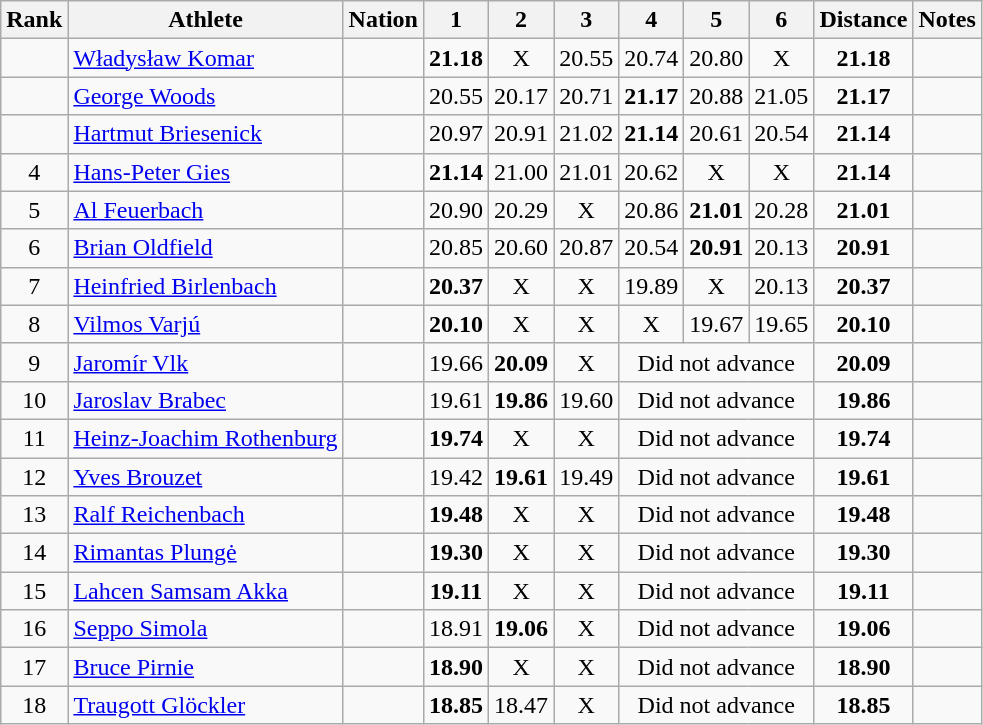<table class="wikitable sortable" style="text-align:center">
<tr>
<th>Rank</th>
<th>Athlete</th>
<th>Nation</th>
<th>1</th>
<th>2</th>
<th>3</th>
<th>4</th>
<th>5</th>
<th>6</th>
<th>Distance</th>
<th>Notes</th>
</tr>
<tr>
<td></td>
<td align=left><a href='#'>Władysław Komar</a></td>
<td align=left></td>
<td><strong>21.18</strong> </td>
<td data-sort-value=1.00>X</td>
<td>20.55</td>
<td>20.74</td>
<td>20.80</td>
<td data-sort-value=1.00>X</td>
<td><strong>21.18</strong></td>
<td></td>
</tr>
<tr>
<td></td>
<td align=left><a href='#'>George Woods</a></td>
<td align=left></td>
<td>20.55</td>
<td>20.17</td>
<td>20.71</td>
<td><strong>21.17</strong></td>
<td>20.88</td>
<td>21.05</td>
<td><strong>21.17</strong></td>
<td></td>
</tr>
<tr>
<td></td>
<td align=left><a href='#'>Hartmut Briesenick</a></td>
<td align=left></td>
<td>20.97 </td>
<td>20.91</td>
<td>21.02</td>
<td><strong>21.14</strong></td>
<td>20.61</td>
<td>20.54</td>
<td><strong>21.14</strong></td>
<td></td>
</tr>
<tr>
<td>4</td>
<td align=left><a href='#'>Hans-Peter Gies</a></td>
<td align=left></td>
<td><strong>21.14</strong> </td>
<td>21.00</td>
<td>21.01</td>
<td>20.62</td>
<td data-sort-value=1.00>X</td>
<td data-sort-value=1.00>X</td>
<td><strong>21.14</strong></td>
<td></td>
</tr>
<tr>
<td>5</td>
<td align=left><a href='#'>Al Feuerbach</a></td>
<td align=left></td>
<td>20.90</td>
<td>20.29</td>
<td data-sort-value=1.00>X</td>
<td>20.86</td>
<td><strong>21.01</strong></td>
<td>20.28</td>
<td><strong>21.01</strong></td>
<td></td>
</tr>
<tr>
<td>6</td>
<td align=left><a href='#'>Brian Oldfield</a></td>
<td align=left></td>
<td>20.85</td>
<td>20.60</td>
<td>20.87</td>
<td>20.54</td>
<td><strong>20.91</strong></td>
<td>20.13</td>
<td><strong>20.91</strong></td>
<td></td>
</tr>
<tr>
<td>7</td>
<td align=left><a href='#'>Heinfried Birlenbach</a></td>
<td align=left></td>
<td><strong>20.37</strong></td>
<td data-sort-value=1.00>X</td>
<td data-sort-value=1.00>X</td>
<td>19.89</td>
<td data-sort-value=1.00>X</td>
<td>20.13</td>
<td><strong>20.37</strong></td>
<td></td>
</tr>
<tr>
<td>8</td>
<td align=left><a href='#'>Vilmos Varjú</a></td>
<td align=left></td>
<td><strong>20.10</strong></td>
<td data-sort-value=1.00>X</td>
<td data-sort-value=1.00>X</td>
<td data-sort-value=1.00>X</td>
<td>19.67</td>
<td>19.65</td>
<td><strong>20.10</strong></td>
<td></td>
</tr>
<tr>
<td>9</td>
<td align=left><a href='#'>Jaromír Vlk</a></td>
<td align=left></td>
<td>19.66</td>
<td><strong>20.09</strong></td>
<td data-sort-value=1.00>X</td>
<td colspan=3 data-sort-value=0.00>Did not advance</td>
<td><strong>20.09</strong></td>
<td></td>
</tr>
<tr>
<td>10</td>
<td align=left><a href='#'>Jaroslav Brabec</a></td>
<td align=left></td>
<td>19.61</td>
<td><strong>19.86</strong></td>
<td>19.60</td>
<td colspan=3 data-sort-value=0.00>Did not advance</td>
<td><strong>19.86</strong></td>
<td></td>
</tr>
<tr>
<td>11</td>
<td align=left><a href='#'>Heinz-Joachim Rothenburg</a></td>
<td align=left></td>
<td><strong>19.74</strong></td>
<td data-sort-value=1.00>X</td>
<td data-sort-value=1.00>X</td>
<td colspan=3 data-sort-value=0.00>Did not advance</td>
<td><strong>19.74</strong></td>
<td></td>
</tr>
<tr>
<td>12</td>
<td align=left><a href='#'>Yves Brouzet</a></td>
<td align=left></td>
<td>19.42</td>
<td><strong>19.61</strong></td>
<td>19.49</td>
<td colspan=3 data-sort-value=0.00>Did not advance</td>
<td><strong>19.61</strong></td>
<td></td>
</tr>
<tr>
<td>13</td>
<td align=left><a href='#'>Ralf Reichenbach</a></td>
<td align=left></td>
<td><strong>19.48</strong></td>
<td data-sort-value=1.00>X</td>
<td data-sort-value=1.00>X</td>
<td colspan=3 data-sort-value=0.00>Did not advance</td>
<td><strong>19.48</strong></td>
<td></td>
</tr>
<tr>
<td>14</td>
<td align=left><a href='#'>Rimantas Plungė</a></td>
<td align=left></td>
<td><strong>19.30</strong></td>
<td data-sort-value=1.00>X</td>
<td data-sort-value=1.00>X</td>
<td colspan=3 data-sort-value=0.00>Did not advance</td>
<td><strong>19.30</strong></td>
<td></td>
</tr>
<tr>
<td>15</td>
<td align=left><a href='#'>Lahcen Samsam Akka</a></td>
<td align=left></td>
<td><strong>19.11</strong></td>
<td data-sort-value=1.00>X</td>
<td data-sort-value=1.00>X</td>
<td colspan=3 data-sort-value=0.00>Did not advance</td>
<td><strong>19.11</strong></td>
<td></td>
</tr>
<tr>
<td>16</td>
<td align=left><a href='#'>Seppo Simola</a></td>
<td align=left></td>
<td>18.91</td>
<td><strong>19.06</strong></td>
<td data-sort-value=1.00>X</td>
<td colspan=3 data-sort-value=0.00>Did not advance</td>
<td><strong>19.06</strong></td>
<td></td>
</tr>
<tr>
<td>17</td>
<td align=left><a href='#'>Bruce Pirnie</a></td>
<td align=left></td>
<td><strong>18.90</strong></td>
<td data-sort-value=1.00>X</td>
<td data-sort-value=1.00>X</td>
<td colspan=3 data-sort-value=0.00>Did not advance</td>
<td><strong>18.90</strong></td>
<td></td>
</tr>
<tr>
<td>18</td>
<td align=left><a href='#'>Traugott Glöckler</a></td>
<td align=left></td>
<td><strong>18.85</strong></td>
<td>18.47</td>
<td data-sort-value=1.00>X</td>
<td colspan=3 data-sort-value=0.00>Did not advance</td>
<td><strong>18.85</strong></td>
<td></td>
</tr>
</table>
